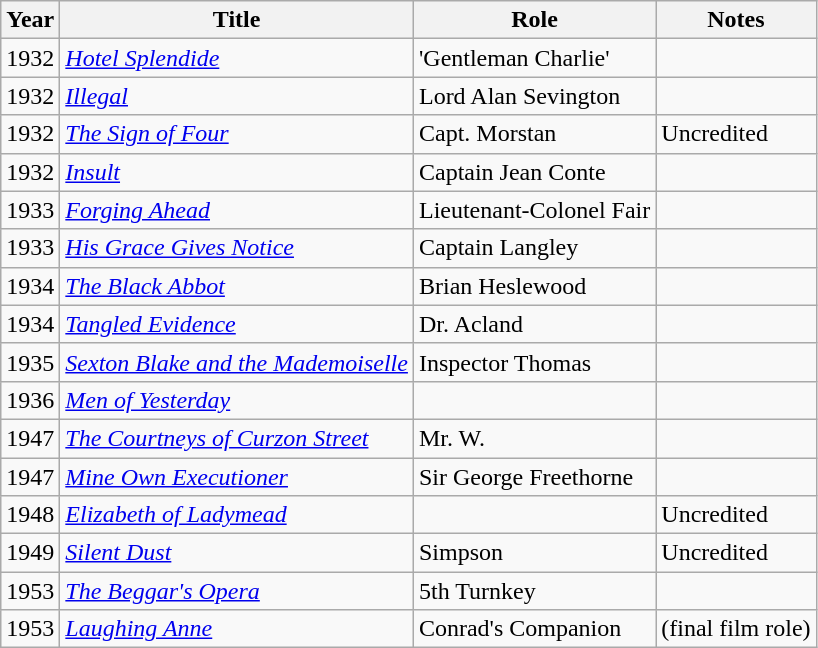<table class="wikitable">
<tr>
<th>Year</th>
<th>Title</th>
<th>Role</th>
<th>Notes</th>
</tr>
<tr>
<td>1932</td>
<td><em><a href='#'>Hotel Splendide</a></em></td>
<td>'Gentleman Charlie'</td>
<td></td>
</tr>
<tr>
<td>1932</td>
<td><em><a href='#'>Illegal</a></em></td>
<td>Lord Alan Sevington</td>
<td></td>
</tr>
<tr>
<td>1932</td>
<td><em><a href='#'>The Sign of Four</a></em></td>
<td>Capt. Morstan</td>
<td>Uncredited</td>
</tr>
<tr>
<td>1932</td>
<td><em><a href='#'>Insult</a></em></td>
<td>Captain Jean Conte</td>
<td></td>
</tr>
<tr>
<td>1933</td>
<td><em><a href='#'>Forging Ahead</a></em></td>
<td>Lieutenant-Colonel Fair</td>
<td></td>
</tr>
<tr>
<td>1933</td>
<td><em><a href='#'>His Grace Gives Notice</a></em></td>
<td>Captain Langley</td>
<td></td>
</tr>
<tr>
<td>1934</td>
<td><em><a href='#'>The Black Abbot</a></em></td>
<td>Brian Heslewood</td>
<td></td>
</tr>
<tr>
<td>1934</td>
<td><em><a href='#'>Tangled Evidence</a></em></td>
<td>Dr. Acland</td>
<td></td>
</tr>
<tr>
<td>1935</td>
<td><em><a href='#'>Sexton Blake and the Mademoiselle</a></em></td>
<td>Inspector Thomas</td>
<td></td>
</tr>
<tr>
<td>1936</td>
<td><em><a href='#'>Men of Yesterday</a></em></td>
<td></td>
<td></td>
</tr>
<tr>
<td>1947</td>
<td><em><a href='#'>The Courtneys of Curzon Street</a></em></td>
<td>Mr. W.</td>
<td></td>
</tr>
<tr>
<td>1947</td>
<td><em><a href='#'>Mine Own Executioner</a></em></td>
<td>Sir George Freethorne</td>
<td></td>
</tr>
<tr>
<td>1948</td>
<td><em><a href='#'>Elizabeth of Ladymead</a></em></td>
<td></td>
<td>Uncredited</td>
</tr>
<tr>
<td>1949</td>
<td><em><a href='#'>Silent Dust</a></em></td>
<td>Simpson</td>
<td>Uncredited</td>
</tr>
<tr>
<td>1953</td>
<td><em><a href='#'>The Beggar's Opera</a></em></td>
<td>5th Turnkey</td>
<td></td>
</tr>
<tr>
<td>1953</td>
<td><em><a href='#'>Laughing Anne</a></em></td>
<td>Conrad's Companion</td>
<td>(final film role)</td>
</tr>
</table>
